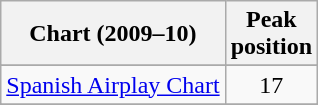<table class="wikitable sortable">
<tr>
<th>Chart (2009–10)</th>
<th>Peak<br>position</th>
</tr>
<tr>
</tr>
<tr>
</tr>
<tr>
</tr>
<tr>
</tr>
<tr>
</tr>
<tr>
</tr>
<tr>
<td><a href='#'>Spanish Airplay Chart</a></td>
<td style="text-align:center;">17</td>
</tr>
<tr>
</tr>
<tr>
</tr>
</table>
